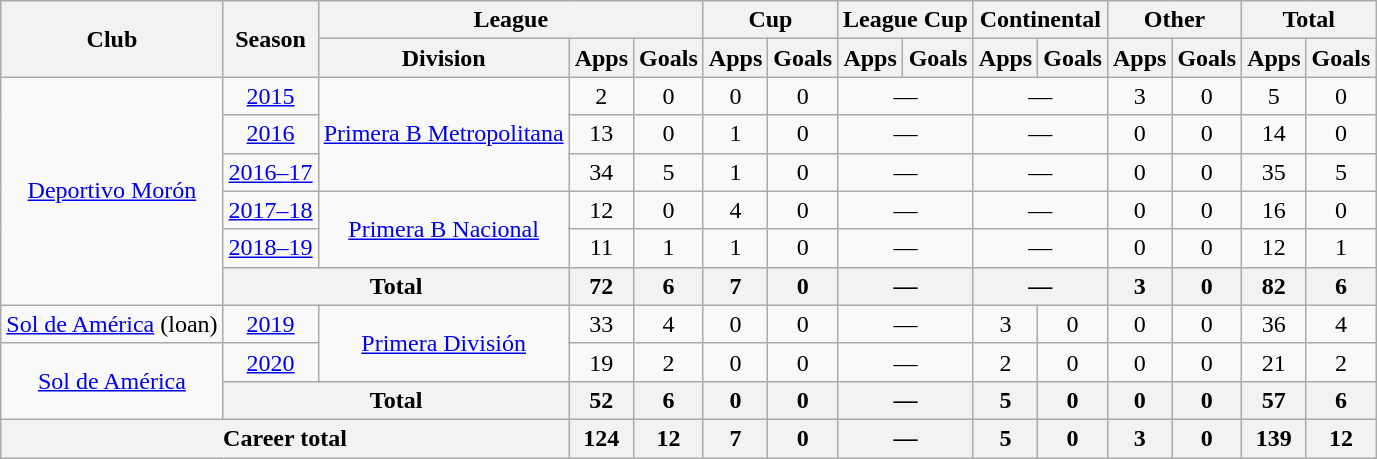<table class="wikitable" style="text-align:center">
<tr>
<th rowspan="2">Club</th>
<th rowspan="2">Season</th>
<th colspan="3">League</th>
<th colspan="2">Cup</th>
<th colspan="2">League Cup</th>
<th colspan="2">Continental</th>
<th colspan="2">Other</th>
<th colspan="2">Total</th>
</tr>
<tr>
<th>Division</th>
<th>Apps</th>
<th>Goals</th>
<th>Apps</th>
<th>Goals</th>
<th>Apps</th>
<th>Goals</th>
<th>Apps</th>
<th>Goals</th>
<th>Apps</th>
<th>Goals</th>
<th>Apps</th>
<th>Goals</th>
</tr>
<tr>
<td rowspan="6"><a href='#'>Deportivo Morón</a></td>
<td><a href='#'>2015</a></td>
<td rowspan="3"><a href='#'>Primera B Metropolitana</a></td>
<td>2</td>
<td>0</td>
<td>0</td>
<td>0</td>
<td colspan="2">—</td>
<td colspan="2">—</td>
<td>3</td>
<td>0</td>
<td>5</td>
<td>0</td>
</tr>
<tr>
<td><a href='#'>2016</a></td>
<td>13</td>
<td>0</td>
<td>1</td>
<td>0</td>
<td colspan="2">—</td>
<td colspan="2">—</td>
<td>0</td>
<td>0</td>
<td>14</td>
<td>0</td>
</tr>
<tr>
<td><a href='#'>2016–17</a></td>
<td>34</td>
<td>5</td>
<td>1</td>
<td>0</td>
<td colspan="2">—</td>
<td colspan="2">—</td>
<td>0</td>
<td>0</td>
<td>35</td>
<td>5</td>
</tr>
<tr>
<td><a href='#'>2017–18</a></td>
<td rowspan="2"><a href='#'>Primera B Nacional</a></td>
<td>12</td>
<td>0</td>
<td>4</td>
<td>0</td>
<td colspan="2">—</td>
<td colspan="2">—</td>
<td>0</td>
<td>0</td>
<td>16</td>
<td>0</td>
</tr>
<tr>
<td><a href='#'>2018–19</a></td>
<td>11</td>
<td>1</td>
<td>1</td>
<td>0</td>
<td colspan="2">—</td>
<td colspan="2">—</td>
<td>0</td>
<td>0</td>
<td>12</td>
<td>1</td>
</tr>
<tr>
<th colspan="2">Total</th>
<th>72</th>
<th>6</th>
<th>7</th>
<th>0</th>
<th colspan="2">—</th>
<th colspan="2">—</th>
<th>3</th>
<th>0</th>
<th>82</th>
<th>6</th>
</tr>
<tr>
<td rowspan="1"><a href='#'>Sol de América</a> (loan)</td>
<td><a href='#'>2019</a></td>
<td rowspan="2"><a href='#'>Primera División</a></td>
<td>33</td>
<td>4</td>
<td>0</td>
<td>0</td>
<td colspan="2">—</td>
<td>3</td>
<td>0</td>
<td>0</td>
<td>0</td>
<td>36</td>
<td>4</td>
</tr>
<tr>
<td rowspan="2"><a href='#'>Sol de América</a></td>
<td><a href='#'>2020</a></td>
<td>19</td>
<td>2</td>
<td>0</td>
<td>0</td>
<td colspan="2">—</td>
<td>2</td>
<td>0</td>
<td>0</td>
<td>0</td>
<td>21</td>
<td>2</td>
</tr>
<tr>
<th colspan="2">Total</th>
<th>52</th>
<th>6</th>
<th>0</th>
<th>0</th>
<th colspan="2">—</th>
<th>5</th>
<th>0</th>
<th>0</th>
<th>0</th>
<th>57</th>
<th>6</th>
</tr>
<tr>
<th colspan="3">Career total</th>
<th>124</th>
<th>12</th>
<th>7</th>
<th>0</th>
<th colspan="2">—</th>
<th>5</th>
<th>0</th>
<th>3</th>
<th>0</th>
<th>139</th>
<th>12</th>
</tr>
</table>
